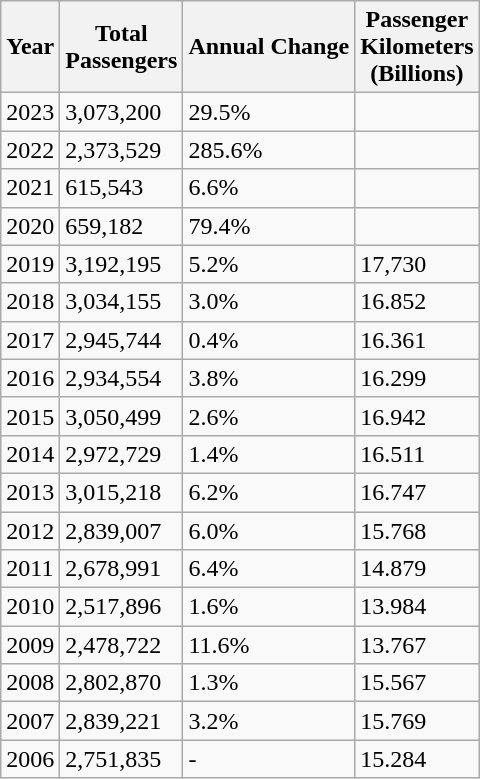<table class="wikitable sortable">
<tr>
<th>Year</th>
<th>Total<br>Passengers</th>
<th>Annual Change</th>
<th>Passenger<br>Kilometers<br>(Billions)</th>
</tr>
<tr>
<td>2023</td>
<td>3,073,200</td>
<td> 29.5%</td>
<td></td>
</tr>
<tr>
<td>2022</td>
<td>2,373,529</td>
<td> 285.6%</td>
<td></td>
</tr>
<tr>
<td>2021</td>
<td>615,543</td>
<td> 6.6%</td>
<td></td>
</tr>
<tr>
<td>2020</td>
<td>659,182</td>
<td> 79.4%</td>
<td></td>
</tr>
<tr>
<td>2019</td>
<td>3,192,195</td>
<td> 5.2%</td>
<td>17,730</td>
</tr>
<tr>
<td>2018</td>
<td>3,034,155</td>
<td> 3.0%</td>
<td>16.852</td>
</tr>
<tr>
<td>2017</td>
<td>2,945,744</td>
<td> 0.4%</td>
<td>16.361</td>
</tr>
<tr>
<td>2016</td>
<td>2,934,554</td>
<td> 3.8%</td>
<td>16.299</td>
</tr>
<tr>
<td>2015</td>
<td>3,050,499</td>
<td> 2.6%</td>
<td>16.942</td>
</tr>
<tr>
<td>2014</td>
<td>2,972,729</td>
<td> 1.4%</td>
<td>16.511</td>
</tr>
<tr>
<td>2013</td>
<td>3,015,218</td>
<td> 6.2%</td>
<td>16.747</td>
</tr>
<tr>
<td>2012</td>
<td>2,839,007</td>
<td> 6.0%</td>
<td>15.768</td>
</tr>
<tr>
<td>2011</td>
<td>2,678,991</td>
<td> 6.4%</td>
<td>14.879</td>
</tr>
<tr>
<td>2010</td>
<td>2,517,896</td>
<td> 1.6%</td>
<td>13.984</td>
</tr>
<tr>
<td>2009</td>
<td>2,478,722</td>
<td> 11.6%</td>
<td>13.767</td>
</tr>
<tr>
<td>2008</td>
<td>2,802,870</td>
<td> 1.3%</td>
<td>15.567</td>
</tr>
<tr>
<td>2007</td>
<td>2,839,221</td>
<td> 3.2%</td>
<td>15.769</td>
</tr>
<tr>
<td>2006</td>
<td>2,751,835</td>
<td>-</td>
<td>15.284</td>
</tr>
</table>
